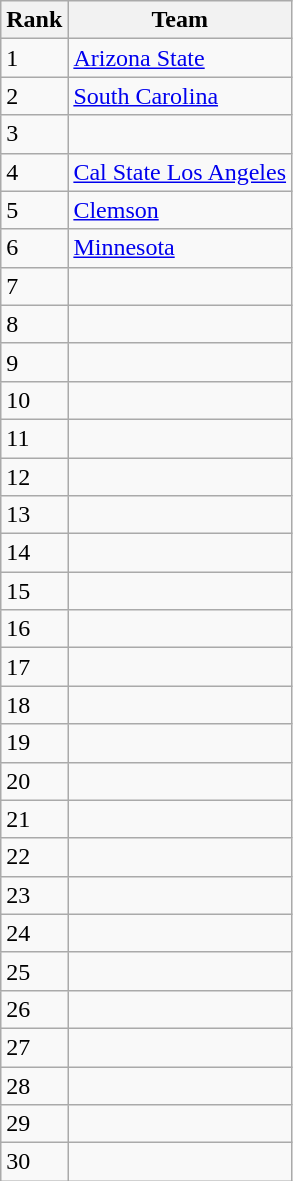<table class=wikitable>
<tr>
<th>Rank</th>
<th>Team</th>
</tr>
<tr>
<td>1</td>
<td><a href='#'>Arizona State</a></td>
</tr>
<tr>
<td>2</td>
<td><a href='#'>South Carolina</a></td>
</tr>
<tr>
<td>3</td>
<td></td>
</tr>
<tr>
<td>4</td>
<td><a href='#'>Cal State Los Angeles</a></td>
</tr>
<tr>
<td>5</td>
<td><a href='#'>Clemson</a></td>
</tr>
<tr>
<td>6</td>
<td><a href='#'>Minnesota</a></td>
</tr>
<tr>
<td>7</td>
<td></td>
</tr>
<tr>
<td>8</td>
<td></td>
</tr>
<tr>
<td>9</td>
<td></td>
</tr>
<tr>
<td>10</td>
<td></td>
</tr>
<tr>
<td>11</td>
<td></td>
</tr>
<tr>
<td>12</td>
<td></td>
</tr>
<tr>
<td>13</td>
<td></td>
</tr>
<tr>
<td>14</td>
<td></td>
</tr>
<tr>
<td>15</td>
<td></td>
</tr>
<tr>
<td>16</td>
<td></td>
</tr>
<tr>
<td>17</td>
<td></td>
</tr>
<tr>
<td>18</td>
<td></td>
</tr>
<tr>
<td>19</td>
<td></td>
</tr>
<tr>
<td>20</td>
<td></td>
</tr>
<tr>
<td>21</td>
<td></td>
</tr>
<tr>
<td>22</td>
<td></td>
</tr>
<tr>
<td>23</td>
<td></td>
</tr>
<tr>
<td>24</td>
<td></td>
</tr>
<tr>
<td>25</td>
<td></td>
</tr>
<tr>
<td>26</td>
<td></td>
</tr>
<tr>
<td>27</td>
<td></td>
</tr>
<tr>
<td>28</td>
<td></td>
</tr>
<tr>
<td>29</td>
<td></td>
</tr>
<tr>
<td>30</td>
<td></td>
</tr>
</table>
